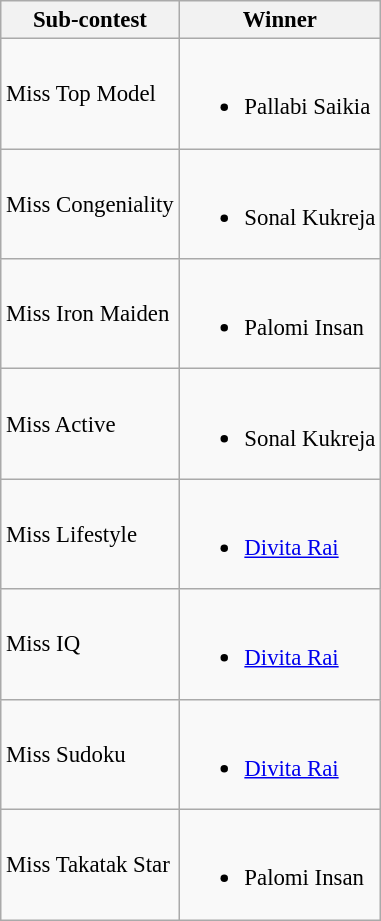<table class="wikitable sortable" style="font-size: 95%;">
<tr>
<th>Sub-contest</th>
<th>Winner</th>
</tr>
<tr>
<td>Miss Top Model</td>
<td><br><ul><li>Pallabi Saikia</li></ul></td>
</tr>
<tr>
<td>Miss Congeniality</td>
<td><br><ul><li>Sonal Kukreja</li></ul></td>
</tr>
<tr>
<td>Miss Iron Maiden</td>
<td><br><ul><li>Palomi Insan</li></ul></td>
</tr>
<tr>
<td>Miss Active</td>
<td><br><ul><li>Sonal Kukreja</li></ul></td>
</tr>
<tr>
<td>Miss Lifestyle</td>
<td><br><ul><li><a href='#'>Divita Rai</a></li></ul></td>
</tr>
<tr>
<td>Miss IQ</td>
<td><br><ul><li><a href='#'>Divita Rai</a></li></ul></td>
</tr>
<tr>
<td>Miss Sudoku</td>
<td><br><ul><li><a href='#'>Divita Rai</a></li></ul></td>
</tr>
<tr>
<td>Miss Takatak Star</td>
<td><br><ul><li>Palomi Insan</li></ul></td>
</tr>
</table>
